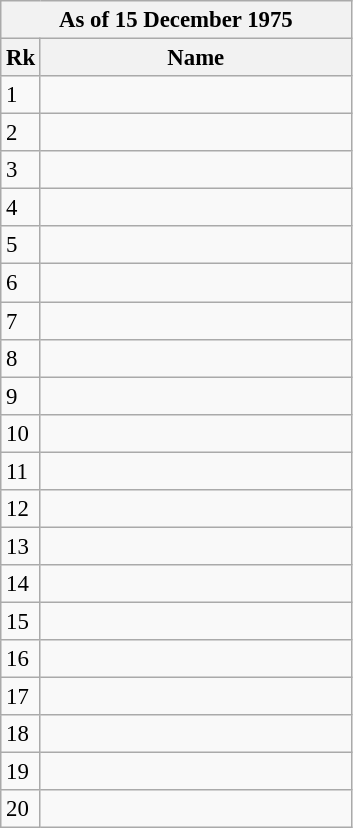<table class="wikitable" style="font-size:95%">
<tr>
<th colspan="2">As of 15 December 1975</th>
</tr>
<tr>
<th>Rk</th>
<th style="width:200px;">Name</th>
</tr>
<tr>
<td>1</td>
<td></td>
</tr>
<tr>
<td>2</td>
<td></td>
</tr>
<tr>
<td>3</td>
<td></td>
</tr>
<tr>
<td>4</td>
<td></td>
</tr>
<tr>
<td>5</td>
<td></td>
</tr>
<tr>
<td>6</td>
<td></td>
</tr>
<tr>
<td>7</td>
<td></td>
</tr>
<tr>
<td>8</td>
<td></td>
</tr>
<tr>
<td>9</td>
<td></td>
</tr>
<tr>
<td>10</td>
<td></td>
</tr>
<tr>
<td>11</td>
<td></td>
</tr>
<tr>
<td>12</td>
<td></td>
</tr>
<tr>
<td>13</td>
<td></td>
</tr>
<tr>
<td>14</td>
<td></td>
</tr>
<tr>
<td>15</td>
<td></td>
</tr>
<tr>
<td>16</td>
<td></td>
</tr>
<tr>
<td>17</td>
<td></td>
</tr>
<tr>
<td>18</td>
<td></td>
</tr>
<tr>
<td>19</td>
<td></td>
</tr>
<tr>
<td>20</td>
<td></td>
</tr>
</table>
